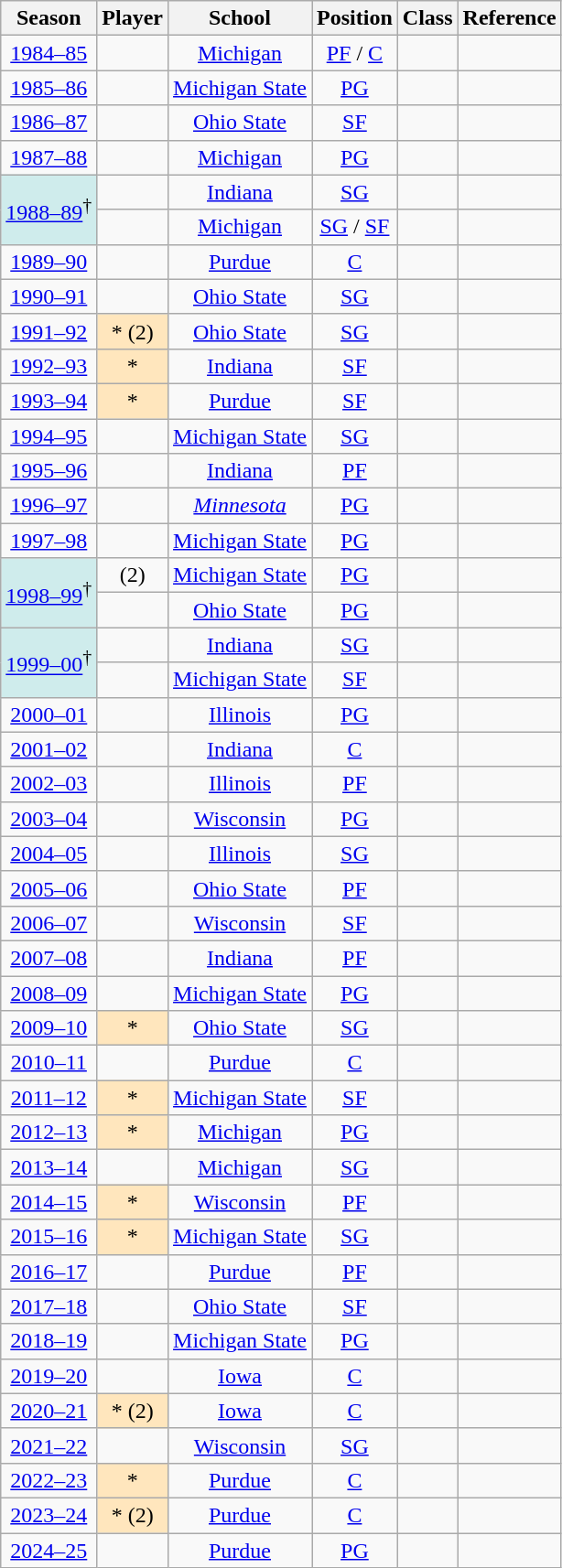<table class="wikitable sortable">
<tr>
<th>Season</th>
<th>Player</th>
<th>School</th>
<th>Position</th>
<th>Class</th>
<th class="unsortable">Reference</th>
</tr>
<tr align=center>
<td><a href='#'>1984–85</a></td>
<td></td>
<td><a href='#'>Michigan</a></td>
<td><a href='#'>PF</a> / <a href='#'>C</a></td>
<td></td>
<td></td>
</tr>
<tr align=center>
<td><a href='#'>1985–86</a></td>
<td></td>
<td><a href='#'>Michigan State</a></td>
<td><a href='#'>PG</a></td>
<td></td>
<td></td>
</tr>
<tr align=center>
<td><a href='#'>1986–87</a></td>
<td></td>
<td><a href='#'>Ohio State</a></td>
<td><a href='#'>SF</a></td>
<td></td>
<td></td>
</tr>
<tr align=center>
<td><a href='#'>1987–88</a></td>
<td></td>
<td><a href='#'>Michigan</a></td>
<td><a href='#'>PG</a></td>
<td></td>
<td></td>
</tr>
<tr align=center>
<td style="background-color:#CFECEC;" rowspan=2><a href='#'>1988–89</a><sup>†</sup></td>
<td></td>
<td><a href='#'>Indiana</a></td>
<td><a href='#'>SG</a></td>
<td></td>
<td></td>
</tr>
<tr align=center>
<td></td>
<td><a href='#'>Michigan</a></td>
<td><a href='#'>SG</a> / <a href='#'>SF</a></td>
<td></td>
<td></td>
</tr>
<tr align=center>
<td><a href='#'>1989–90</a></td>
<td></td>
<td><a href='#'>Purdue</a></td>
<td><a href='#'>C</a></td>
<td></td>
<td></td>
</tr>
<tr align=center>
<td><a href='#'>1990–91</a></td>
<td></td>
<td><a href='#'>Ohio State</a></td>
<td><a href='#'>SG</a></td>
<td></td>
<td></td>
</tr>
<tr align=center>
<td><a href='#'>1991–92</a></td>
<td style="background-color:#FFE6BD">* (2)</td>
<td><a href='#'>Ohio State</a></td>
<td><a href='#'>SG</a></td>
<td></td>
<td></td>
</tr>
<tr align=center>
<td><a href='#'>1992–93</a></td>
<td style="background-color:#FFE6BD">*</td>
<td><a href='#'>Indiana</a></td>
<td><a href='#'>SF</a></td>
<td></td>
<td></td>
</tr>
<tr align=center>
<td><a href='#'>1993–94</a></td>
<td style="background-color:#FFE6BD">*</td>
<td><a href='#'>Purdue</a></td>
<td><a href='#'>SF</a></td>
<td></td>
<td></td>
</tr>
<tr align=center>
<td><a href='#'>1994–95</a></td>
<td></td>
<td><a href='#'>Michigan State</a></td>
<td><a href='#'>SG</a></td>
<td></td>
<td></td>
</tr>
<tr align=center>
<td><a href='#'>1995–96</a></td>
<td></td>
<td><a href='#'>Indiana</a></td>
<td><a href='#'>PF</a></td>
<td></td>
<td></td>
</tr>
<tr align=center>
<td><a href='#'>1996–97</a></td>
<td><em></em></td>
<td><em><a href='#'>Minnesota</a></em></td>
<td><a href='#'>PG</a></td>
<td></td>
<td></td>
</tr>
<tr align=center>
<td><a href='#'>1997–98</a></td>
<td></td>
<td><a href='#'>Michigan State</a></td>
<td><a href='#'>PG</a></td>
<td></td>
<td></td>
</tr>
<tr align=center>
<td style="background-color:#CFECEC;" rowspan=2><a href='#'>1998–99</a><sup>†</sup></td>
<td> (2)</td>
<td><a href='#'>Michigan State</a></td>
<td><a href='#'>PG</a></td>
<td></td>
<td></td>
</tr>
<tr align=center>
<td></td>
<td><a href='#'>Ohio State</a></td>
<td><a href='#'>PG</a></td>
<td></td>
<td></td>
</tr>
<tr align=center>
<td style="background-color:#CFECEC;" rowspan=2><a href='#'>1999–00</a><sup>†</sup></td>
<td></td>
<td><a href='#'>Indiana</a></td>
<td><a href='#'>SG</a></td>
<td></td>
<td></td>
</tr>
<tr align=center>
<td></td>
<td><a href='#'>Michigan State</a></td>
<td><a href='#'>SF</a></td>
<td></td>
<td></td>
</tr>
<tr align=center>
<td><a href='#'>2000–01</a></td>
<td></td>
<td><a href='#'>Illinois</a></td>
<td><a href='#'>PG</a></td>
<td></td>
<td></td>
</tr>
<tr align=center>
<td><a href='#'>2001–02</a></td>
<td></td>
<td><a href='#'>Indiana</a></td>
<td><a href='#'>C</a></td>
<td></td>
<td></td>
</tr>
<tr align=center>
<td><a href='#'>2002–03</a></td>
<td></td>
<td><a href='#'>Illinois</a></td>
<td><a href='#'>PF</a></td>
<td></td>
<td></td>
</tr>
<tr align=center>
<td><a href='#'>2003–04</a></td>
<td></td>
<td><a href='#'>Wisconsin</a></td>
<td><a href='#'>PG</a></td>
<td></td>
<td></td>
</tr>
<tr align=center>
<td><a href='#'>2004–05</a></td>
<td></td>
<td><a href='#'>Illinois</a></td>
<td><a href='#'>SG</a></td>
<td></td>
<td></td>
</tr>
<tr align=center>
<td><a href='#'>2005–06</a></td>
<td></td>
<td><a href='#'>Ohio State</a></td>
<td><a href='#'>PF</a></td>
<td></td>
<td></td>
</tr>
<tr align=center>
<td><a href='#'>2006–07</a></td>
<td></td>
<td><a href='#'>Wisconsin</a></td>
<td><a href='#'>SF</a></td>
<td></td>
<td></td>
</tr>
<tr align=center>
<td><a href='#'>2007–08</a></td>
<td></td>
<td><a href='#'>Indiana</a></td>
<td><a href='#'>PF</a></td>
<td></td>
<td></td>
</tr>
<tr align=center>
<td><a href='#'>2008–09</a></td>
<td></td>
<td><a href='#'>Michigan State</a></td>
<td><a href='#'>PG</a></td>
<td></td>
<td></td>
</tr>
<tr align=center>
<td><a href='#'>2009–10</a></td>
<td style="background-color:#FFE6BD">*</td>
<td><a href='#'>Ohio State</a></td>
<td><a href='#'>SG</a></td>
<td></td>
<td></td>
</tr>
<tr align=center>
<td><a href='#'>2010–11</a></td>
<td></td>
<td><a href='#'>Purdue</a></td>
<td><a href='#'>C</a></td>
<td></td>
<td></td>
</tr>
<tr align=center>
<td><a href='#'>2011–12</a></td>
<td style="background-color:#FFE6BD">*</td>
<td><a href='#'>Michigan State</a></td>
<td><a href='#'>SF</a></td>
<td></td>
<td></td>
</tr>
<tr align=center>
<td><a href='#'>2012–13</a></td>
<td style="background-color:#FFE6BD">*</td>
<td><a href='#'>Michigan</a></td>
<td><a href='#'>PG</a></td>
<td></td>
<td></td>
</tr>
<tr align=center>
<td><a href='#'>2013–14</a></td>
<td></td>
<td><a href='#'>Michigan</a></td>
<td><a href='#'>SG</a></td>
<td></td>
<td></td>
</tr>
<tr align=center>
<td><a href='#'>2014–15</a></td>
<td style="background-color:#FFE6BD">*</td>
<td><a href='#'>Wisconsin</a></td>
<td><a href='#'>PF</a></td>
<td></td>
<td></td>
</tr>
<tr align=center>
<td><a href='#'>2015–16</a></td>
<td style="background-color:#FFE6BD">*</td>
<td><a href='#'>Michigan State</a></td>
<td><a href='#'>SG</a></td>
<td></td>
<td></td>
</tr>
<tr align=center>
<td><a href='#'>2016–17</a></td>
<td></td>
<td><a href='#'>Purdue</a></td>
<td><a href='#'>PF</a></td>
<td></td>
<td></td>
</tr>
<tr align=center>
<td><a href='#'>2017–18</a></td>
<td></td>
<td><a href='#'>Ohio State</a></td>
<td><a href='#'>SF</a></td>
<td></td>
<td></td>
</tr>
<tr align=center>
<td><a href='#'>2018–19</a></td>
<td></td>
<td><a href='#'>Michigan State</a></td>
<td><a href='#'>PG</a></td>
<td></td>
<td></td>
</tr>
<tr align=center>
<td><a href='#'>2019–20</a></td>
<td></td>
<td><a href='#'>Iowa</a></td>
<td><a href='#'>C</a></td>
<td></td>
<td></td>
</tr>
<tr align=center>
<td><a href='#'>2020–21</a></td>
<td style="background-color:#FFE6BD">* (2)</td>
<td><a href='#'>Iowa</a></td>
<td><a href='#'>C</a></td>
<td></td>
<td></td>
</tr>
<tr align=center>
<td><a href='#'>2021–22</a></td>
<td></td>
<td><a href='#'>Wisconsin</a></td>
<td><a href='#'>SG</a></td>
<td></td>
<td></td>
</tr>
<tr align=center>
<td><a href='#'>2022–23</a></td>
<td style="background-color:#FFE6BD">*</td>
<td><a href='#'>Purdue</a></td>
<td><a href='#'>C</a></td>
<td></td>
<td></td>
</tr>
<tr align=center>
<td><a href='#'>2023–24</a></td>
<td style="background-color:#FFE6BD">* (2)</td>
<td><a href='#'>Purdue</a></td>
<td><a href='#'>C</a></td>
<td></td>
<td></td>
</tr>
<tr align=center>
<td><a href='#'>2024–25</a></td>
<td></td>
<td><a href='#'>Purdue</a></td>
<td><a href='#'>PG</a></td>
<td></td>
<td></td>
</tr>
</table>
